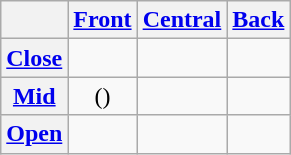<table class="wikitable">
<tr>
<th></th>
<th><a href='#'>Front</a></th>
<th><a href='#'>Central</a></th>
<th><a href='#'>Back</a></th>
</tr>
<tr align="center">
<th><a href='#'>Close</a></th>
<td></td>
<td></td>
<td></td>
</tr>
<tr align="center">
<th><a href='#'>Mid</a></th>
<td>()</td>
<td></td>
<td></td>
</tr>
<tr align="center">
<th><a href='#'>Open</a></th>
<td></td>
<td></td>
<td></td>
</tr>
</table>
